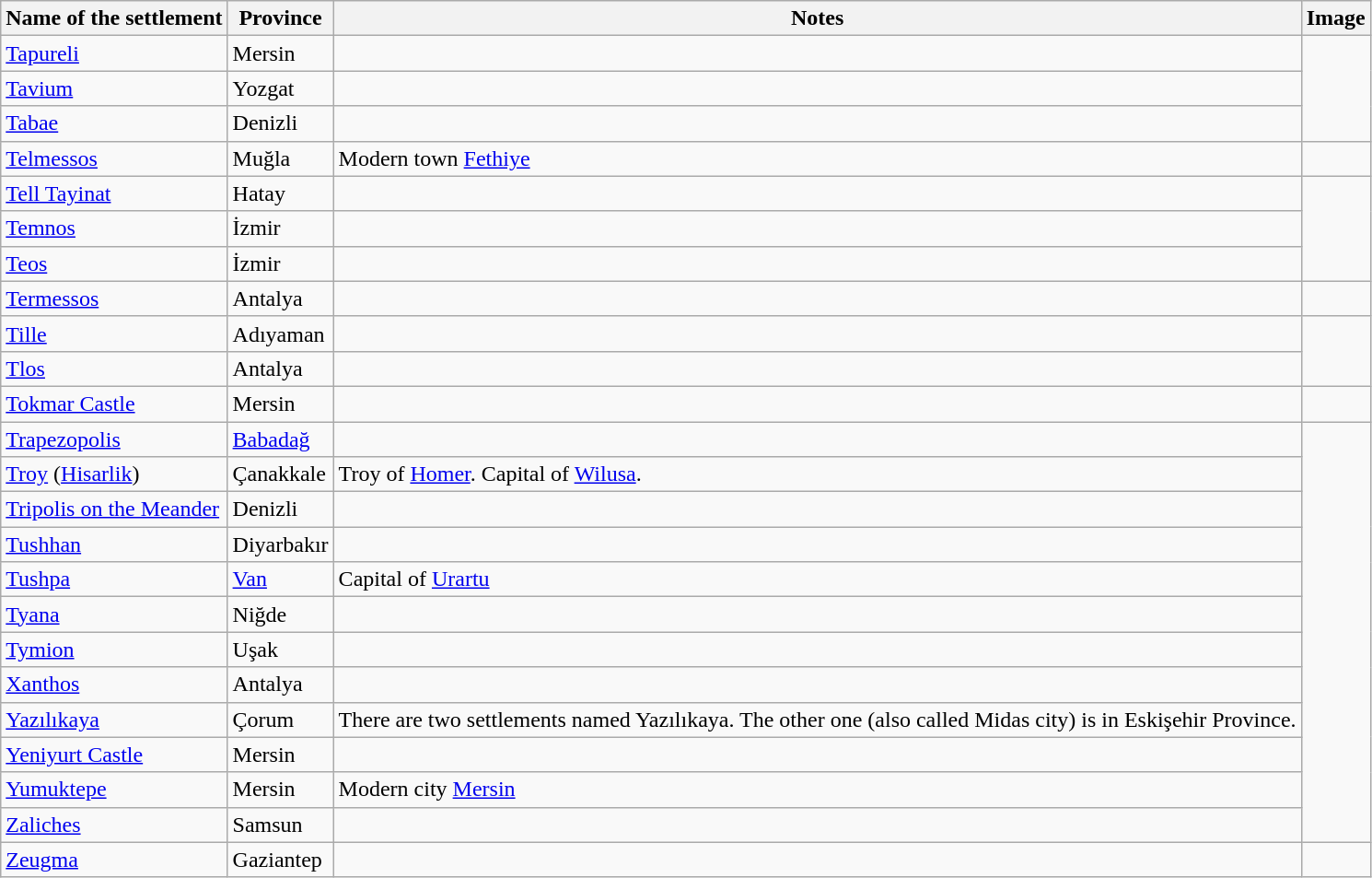<table class="sortable wikitable">
<tr>
<th>Name of the settlement</th>
<th>Province</th>
<th>Notes</th>
<th>Image</th>
</tr>
<tr>
<td><a href='#'>Tapureli</a></td>
<td>Mersin</td>
<td></td>
</tr>
<tr>
<td><a href='#'>Tavium</a></td>
<td>Yozgat</td>
<td></td>
</tr>
<tr>
<td><a href='#'>Tabae</a></td>
<td>Denizli</td>
<td></td>
</tr>
<tr>
<td><a href='#'>Telmessos</a></td>
<td>Muğla</td>
<td>Modern town <a href='#'>Fethiye</a></td>
<td></td>
</tr>
<tr>
<td><a href='#'>Tell Tayinat</a></td>
<td>Hatay</td>
<td></td>
</tr>
<tr>
<td><a href='#'>Temnos</a></td>
<td>İzmir</td>
<td></td>
</tr>
<tr>
<td><a href='#'>Teos</a></td>
<td>İzmir</td>
<td></td>
</tr>
<tr>
<td><a href='#'>Termessos</a></td>
<td>Antalya</td>
<td></td>
<td></td>
</tr>
<tr>
<td><a href='#'>Tille</a></td>
<td>Adıyaman</td>
<td></td>
</tr>
<tr>
<td><a href='#'>Tlos</a></td>
<td>Antalya</td>
<td></td>
</tr>
<tr>
<td><a href='#'>Tokmar Castle</a></td>
<td>Mersin</td>
<td></td>
<td></td>
</tr>
<tr>
<td><a href='#'>Trapezopolis</a></td>
<td><a href='#'>Babadağ</a></td>
<td></td>
</tr>
<tr>
<td><a href='#'>Troy</a> (<a href='#'>Hisarlik</a>)</td>
<td>Çanakkale</td>
<td>Troy of <a href='#'>Homer</a>. Capital of <a href='#'>Wilusa</a>.</td>
</tr>
<tr>
<td><a href='#'>Tripolis on the Meander</a></td>
<td>Denizli</td>
<td></td>
</tr>
<tr>
<td><a href='#'>Tushhan</a></td>
<td>Diyarbakır</td>
<td></td>
</tr>
<tr>
<td><a href='#'>Tushpa</a></td>
<td><a href='#'>Van</a></td>
<td>Capital of <a href='#'>Urartu</a></td>
</tr>
<tr>
<td><a href='#'>Tyana</a></td>
<td>Niğde</td>
<td></td>
</tr>
<tr>
<td><a href='#'>Tymion</a></td>
<td>Uşak</td>
<td></td>
</tr>
<tr>
<td><a href='#'>Xanthos</a></td>
<td>Antalya</td>
<td></td>
</tr>
<tr>
<td><a href='#'>Yazılıkaya</a></td>
<td>Çorum</td>
<td>There are two settlements named Yazılıkaya. The other one (also called Midas city) is in Eskişehir Province.</td>
</tr>
<tr>
<td><a href='#'>Yeniyurt Castle</a></td>
<td>Mersin</td>
<td></td>
</tr>
<tr>
<td><a href='#'>Yumuktepe</a></td>
<td>Mersin</td>
<td>Modern city <a href='#'>Mersin</a></td>
</tr>
<tr>
<td><a href='#'>Zaliches</a></td>
<td>Samsun</td>
<td></td>
</tr>
<tr>
<td><a href='#'>Zeugma</a></td>
<td>Gaziantep</td>
<td></td>
<td></td>
</tr>
</table>
